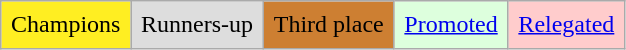<table class="wikitable">
<tr>
<td style="background-color:#FE2;padding:0.4em">Champions</td>
<td style="background-color:#DDD;padding:0.4em">Runners-up</td>
<td style="background-color:#CD7F32;padding:0.4em">Third place</td>
<td style="background-color:#DFD;padding:0.4em"><a href='#'>Promoted</a></td>
<td style="background-color:#FCC;padding:0.4em"><a href='#'>Relegated</a></td>
</tr>
</table>
